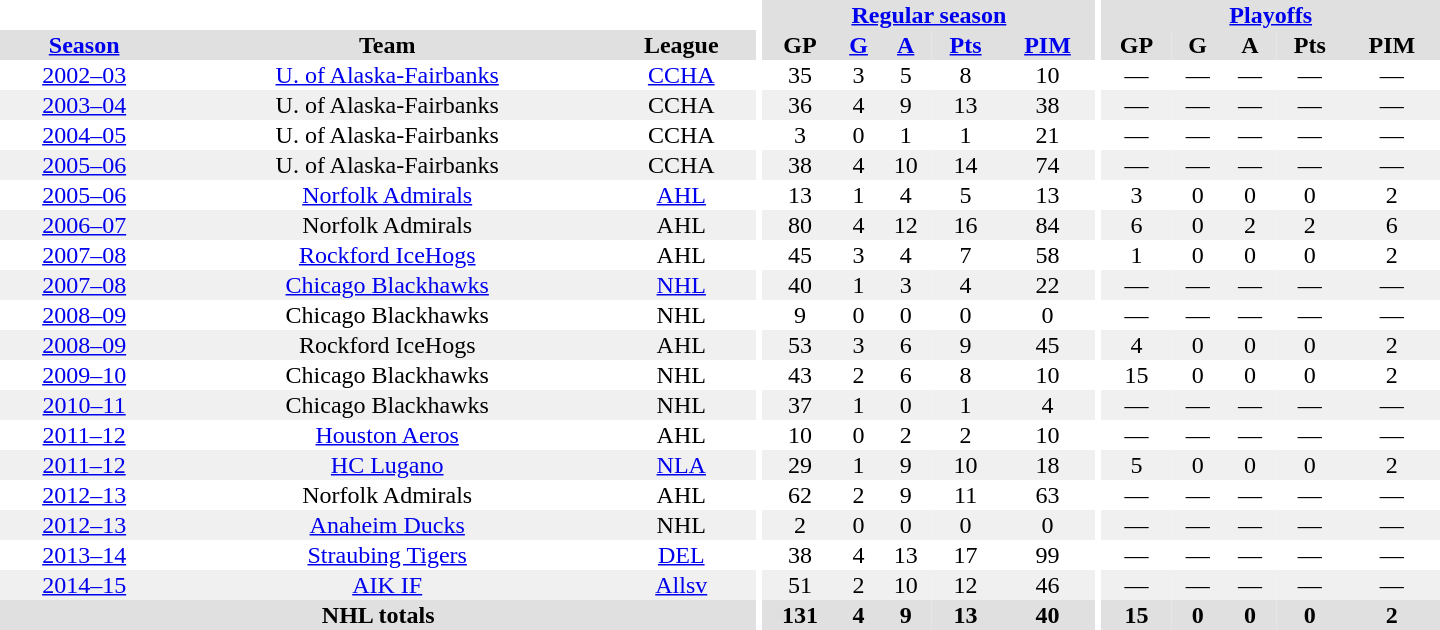<table border="0" cellpadding="1" cellspacing="0" style="text-align:center; width:60em">
<tr bgcolor="#e0e0e0">
<th colspan="3" bgcolor="#ffffff"></th>
<th rowspan="99" bgcolor="#ffffff"></th>
<th colspan="5"><a href='#'>Regular season</a></th>
<th rowspan="99" bgcolor="#ffffff"></th>
<th colspan="5"><a href='#'>Playoffs</a></th>
</tr>
<tr bgcolor="#e0e0e0">
<th><a href='#'>Season</a></th>
<th>Team</th>
<th>League</th>
<th>GP</th>
<th><a href='#'>G</a></th>
<th><a href='#'>A</a></th>
<th><a href='#'>Pts</a></th>
<th><a href='#'>PIM</a></th>
<th>GP</th>
<th>G</th>
<th>A</th>
<th>Pts</th>
<th>PIM</th>
</tr>
<tr ALIGN="center">
<td><a href='#'>2002–03</a></td>
<td><a href='#'>U. of Alaska-Fairbanks</a></td>
<td><a href='#'>CCHA</a></td>
<td>35</td>
<td>3</td>
<td>5</td>
<td>8</td>
<td>10</td>
<td>—</td>
<td>—</td>
<td>—</td>
<td>—</td>
<td>—</td>
</tr>
<tr ALIGN="center" bgcolor="#f0f0f0">
<td><a href='#'>2003–04</a></td>
<td>U. of Alaska-Fairbanks</td>
<td>CCHA</td>
<td>36</td>
<td>4</td>
<td>9</td>
<td>13</td>
<td>38</td>
<td>—</td>
<td>—</td>
<td>—</td>
<td>—</td>
<td>—</td>
</tr>
<tr ALIGN="center">
<td><a href='#'>2004–05</a></td>
<td>U. of Alaska-Fairbanks</td>
<td>CCHA</td>
<td>3</td>
<td>0</td>
<td>1</td>
<td>1</td>
<td>21</td>
<td>—</td>
<td>—</td>
<td>—</td>
<td>—</td>
<td>—</td>
</tr>
<tr ALIGN="center" bgcolor="#f0f0f0">
<td><a href='#'>2005–06</a></td>
<td>U. of Alaska-Fairbanks</td>
<td>CCHA</td>
<td>38</td>
<td>4</td>
<td>10</td>
<td>14</td>
<td>74</td>
<td>—</td>
<td>—</td>
<td>—</td>
<td>—</td>
<td>—</td>
</tr>
<tr ALIGN="center">
<td><a href='#'>2005–06</a></td>
<td><a href='#'>Norfolk Admirals</a></td>
<td><a href='#'>AHL</a></td>
<td>13</td>
<td>1</td>
<td>4</td>
<td>5</td>
<td>13</td>
<td>3</td>
<td>0</td>
<td>0</td>
<td>0</td>
<td>2</td>
</tr>
<tr ALIGN="center" bgcolor="#f0f0f0">
<td><a href='#'>2006–07</a></td>
<td>Norfolk Admirals</td>
<td>AHL</td>
<td>80</td>
<td>4</td>
<td>12</td>
<td>16</td>
<td>84</td>
<td>6</td>
<td>0</td>
<td>2</td>
<td>2</td>
<td>6</td>
</tr>
<tr ALIGN="center">
<td><a href='#'>2007–08</a></td>
<td><a href='#'>Rockford IceHogs</a></td>
<td>AHL</td>
<td>45</td>
<td>3</td>
<td>4</td>
<td>7</td>
<td>58</td>
<td>1</td>
<td>0</td>
<td>0</td>
<td>0</td>
<td>2</td>
</tr>
<tr ALIGN="center" bgcolor="#f0f0f0">
<td><a href='#'>2007–08</a></td>
<td><a href='#'>Chicago Blackhawks</a></td>
<td><a href='#'>NHL</a></td>
<td>40</td>
<td>1</td>
<td>3</td>
<td>4</td>
<td>22</td>
<td>—</td>
<td>—</td>
<td>—</td>
<td>—</td>
<td>—</td>
</tr>
<tr ALIGN="center">
<td><a href='#'>2008–09</a></td>
<td>Chicago Blackhawks</td>
<td>NHL</td>
<td>9</td>
<td>0</td>
<td>0</td>
<td>0</td>
<td>0</td>
<td>—</td>
<td>—</td>
<td>—</td>
<td>—</td>
<td>—</td>
</tr>
<tr ALIGN="center" bgcolor="#f0f0f0">
<td><a href='#'>2008–09</a></td>
<td>Rockford IceHogs</td>
<td>AHL</td>
<td>53</td>
<td>3</td>
<td>6</td>
<td>9</td>
<td>45</td>
<td>4</td>
<td>0</td>
<td>0</td>
<td>0</td>
<td>2</td>
</tr>
<tr ALIGN="center">
<td><a href='#'>2009–10</a></td>
<td>Chicago Blackhawks</td>
<td>NHL</td>
<td>43</td>
<td>2</td>
<td>6</td>
<td>8</td>
<td>10</td>
<td>15</td>
<td>0</td>
<td>0</td>
<td>0</td>
<td>2</td>
</tr>
<tr ALIGN="center" bgcolor="#f0f0f0">
<td><a href='#'>2010–11</a></td>
<td>Chicago Blackhawks</td>
<td>NHL</td>
<td>37</td>
<td>1</td>
<td>0</td>
<td>1</td>
<td>4</td>
<td>—</td>
<td>—</td>
<td>—</td>
<td>—</td>
<td>—</td>
</tr>
<tr ALIGN="center">
<td><a href='#'>2011–12</a></td>
<td><a href='#'>Houston Aeros</a></td>
<td>AHL</td>
<td>10</td>
<td>0</td>
<td>2</td>
<td>2</td>
<td>10</td>
<td>—</td>
<td>—</td>
<td>—</td>
<td>—</td>
<td>—</td>
</tr>
<tr ALIGN="center" bgcolor="#f0f0f0">
<td><a href='#'>2011–12</a></td>
<td><a href='#'>HC Lugano</a></td>
<td><a href='#'>NLA</a></td>
<td>29</td>
<td>1</td>
<td>9</td>
<td>10</td>
<td>18</td>
<td>5</td>
<td>0</td>
<td>0</td>
<td>0</td>
<td>2</td>
</tr>
<tr ALIGN="center">
<td><a href='#'>2012–13</a></td>
<td>Norfolk Admirals</td>
<td>AHL</td>
<td>62</td>
<td>2</td>
<td>9</td>
<td>11</td>
<td>63</td>
<td>—</td>
<td>—</td>
<td>—</td>
<td>—</td>
<td>—</td>
</tr>
<tr ALIGN="center" bgcolor="#f0f0f0">
<td><a href='#'>2012–13</a></td>
<td><a href='#'>Anaheim Ducks</a></td>
<td>NHL</td>
<td>2</td>
<td>0</td>
<td>0</td>
<td>0</td>
<td>0</td>
<td>—</td>
<td>—</td>
<td>—</td>
<td>—</td>
<td>—</td>
</tr>
<tr ALIGN="center">
<td><a href='#'>2013–14</a></td>
<td><a href='#'>Straubing Tigers</a></td>
<td><a href='#'>DEL</a></td>
<td>38</td>
<td>4</td>
<td>13</td>
<td>17</td>
<td>99</td>
<td>—</td>
<td>—</td>
<td>—</td>
<td>—</td>
<td>—</td>
</tr>
<tr ALIGN="center" bgcolor="#f0f0f0">
<td><a href='#'>2014–15</a></td>
<td><a href='#'>AIK IF</a></td>
<td><a href='#'>Allsv</a></td>
<td>51</td>
<td>2</td>
<td>10</td>
<td>12</td>
<td>46</td>
<td>—</td>
<td>—</td>
<td>—</td>
<td>—</td>
<td>—</td>
</tr>
<tr bgcolor="#e0e0e0">
<th colspan="3">NHL totals</th>
<th>131</th>
<th>4</th>
<th>9</th>
<th>13</th>
<th>40</th>
<th>15</th>
<th>0</th>
<th>0</th>
<th>0</th>
<th>2</th>
</tr>
</table>
